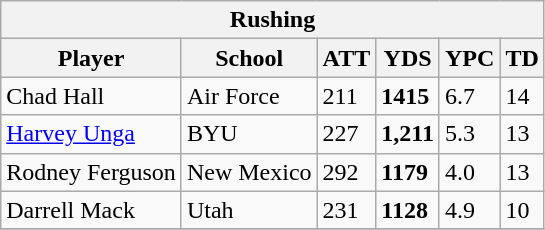<table class="wikitable">
<tr>
<th colspan="6" align="center">Rushing</th>
</tr>
<tr>
<th>Player</th>
<th>School</th>
<th>ATT</th>
<th>YDS</th>
<th>YPC</th>
<th>TD</th>
</tr>
<tr>
<td>Chad Hall</td>
<td>Air Force</td>
<td>211</td>
<td><strong>1415</strong></td>
<td>6.7</td>
<td>14</td>
</tr>
<tr>
<td><a href='#'>Harvey Unga</a></td>
<td>BYU</td>
<td>227</td>
<td><strong>1,211</strong></td>
<td>5.3</td>
<td>13</td>
</tr>
<tr>
<td>Rodney Ferguson</td>
<td>New Mexico</td>
<td>292</td>
<td><strong>1179</strong></td>
<td>4.0</td>
<td>13</td>
</tr>
<tr>
<td>Darrell Mack</td>
<td>Utah</td>
<td>231</td>
<td><strong>1128</strong></td>
<td>4.9</td>
<td>10</td>
</tr>
<tr>
</tr>
</table>
